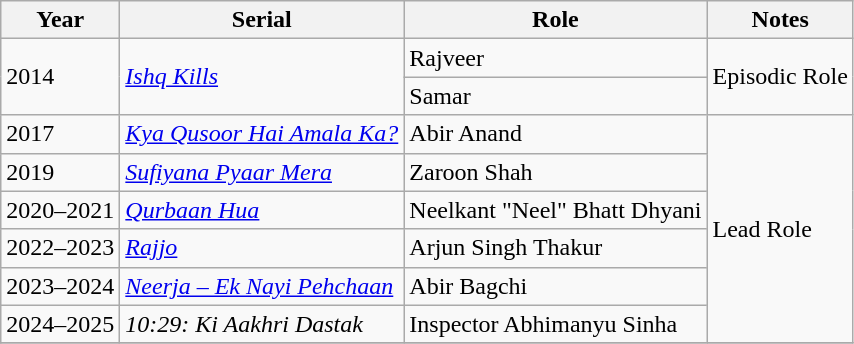<table class= "wikitable sortable">
<tr>
<th>Year</th>
<th>Serial</th>
<th>Role</th>
<th>Notes</th>
</tr>
<tr>
<td rowspan = "2">2014</td>
<td rowspan = "2"><em><a href='#'>Ishq Kills</a></em></td>
<td>Rajveer</td>
<td rowspan = "2">Episodic Role</td>
</tr>
<tr>
<td>Samar</td>
</tr>
<tr>
<td>2017</td>
<td><em><a href='#'>Kya Qusoor Hai Amala Ka?</a></em></td>
<td>Abir Anand</td>
<td rowspan = "6">Lead Role</td>
</tr>
<tr>
<td>2019</td>
<td><em><a href='#'>Sufiyana Pyaar Mera</a></em></td>
<td>Zaroon Shah</td>
</tr>
<tr>
<td>2020–2021</td>
<td><em><a href='#'>Qurbaan Hua</a></em></td>
<td>Neelkant "Neel" Bhatt Dhyani</td>
</tr>
<tr>
<td>2022–2023</td>
<td><em><a href='#'> Rajjo</a></em></td>
<td>Arjun Singh Thakur</td>
</tr>
<tr>
<td>2023–2024</td>
<td><em><a href='#'>Neerja – Ek Nayi Pehchaan</a></em></td>
<td>Abir Bagchi</td>
</tr>
<tr>
<td>2024–2025</td>
<td><em>10:29: Ki Aakhri Dastak</em></td>
<td>Inspector Abhimanyu Sinha</td>
</tr>
<tr>
</tr>
</table>
